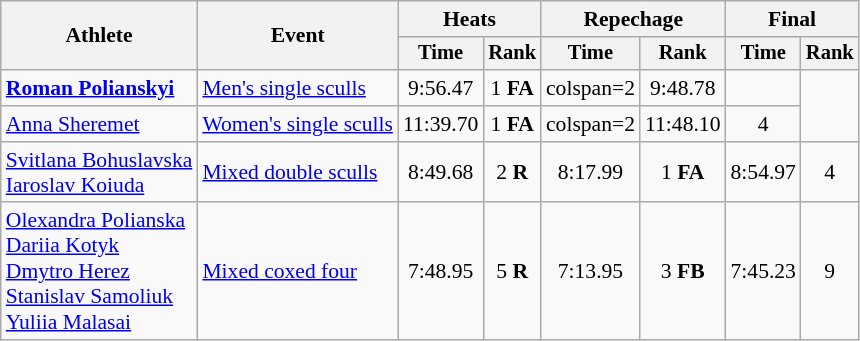<table class="wikitable" style="font-size:90%">
<tr>
<th rowspan=2>Athlete</th>
<th rowspan=2>Event</th>
<th colspan=2>Heats</th>
<th colspan=2>Repechage</th>
<th colspan=2>Final</th>
</tr>
<tr style="font-size:95%">
<th>Time</th>
<th>Rank</th>
<th>Time</th>
<th>Rank</th>
<th>Time</th>
<th>Rank</th>
</tr>
<tr align=center>
<td align=left><strong><a href='#'>Roman Polianskyi</a></strong></td>
<td align=left><a href='#'>Men's single sculls</a></td>
<td>9:56.47</td>
<td>1 <strong>FA</strong></td>
<td>colspan=2 </td>
<td>9:48.78</td>
<td></td>
</tr>
<tr align=center>
<td align=left><a href='#'>Anna Sheremet</a></td>
<td align=left><a href='#'>Women's single sculls</a></td>
<td>11:39.70</td>
<td>1 <strong>FA</strong></td>
<td>colspan=2 </td>
<td>11:48.10</td>
<td>4</td>
</tr>
<tr align=center>
<td align=left><a href='#'>Svitlana Bohuslavska</a><br><a href='#'>Iaroslav Koiuda</a></td>
<td align=left><a href='#'>Mixed double sculls</a></td>
<td>8:49.68</td>
<td>2 <strong>R</strong></td>
<td>8:17.99</td>
<td>1 <strong>FA</strong></td>
<td>8:54.97</td>
<td>4</td>
</tr>
<tr align=center>
<td align=left><a href='#'>Olexandra Polianska</a><br><a href='#'>Dariia Kotyk</a><br><a href='#'>Dmytro Herez</a><br><a href='#'>Stanislav Samoliuk</a><br><a href='#'>Yuliia Malasai</a></td>
<td align=left><a href='#'>Mixed coxed four</a></td>
<td>7:48.95</td>
<td>5 <strong>R</strong></td>
<td>7:13.95</td>
<td>3 <strong>FB</strong></td>
<td>7:45.23</td>
<td>9</td>
</tr>
</table>
